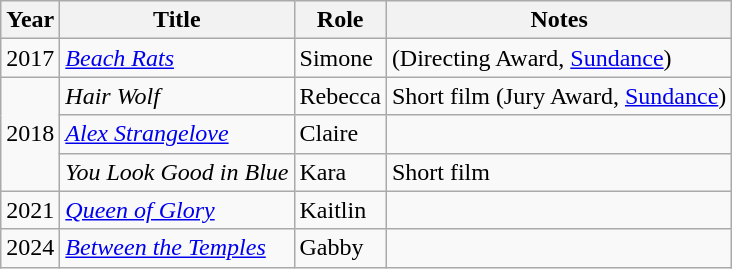<table class="wikitable">
<tr>
<th>Year</th>
<th>Title</th>
<th>Role</th>
<th>Notes</th>
</tr>
<tr>
<td>2017</td>
<td><em><a href='#'>Beach Rats</a></em></td>
<td>Simone</td>
<td>(Directing Award, <a href='#'>Sundance</a>)</td>
</tr>
<tr>
<td rowspan="3">2018</td>
<td><em>Hair Wolf</em></td>
<td>Rebecca</td>
<td>Short film (Jury Award, <a href='#'>Sundance</a>)</td>
</tr>
<tr>
<td><em><a href='#'>Alex Strangelove</a></em></td>
<td>Claire</td>
<td></td>
</tr>
<tr>
<td><em>You Look Good in Blue</em></td>
<td>Kara</td>
<td>Short film</td>
</tr>
<tr>
<td>2021</td>
<td><em><a href='#'>Queen of Glory</a></em></td>
<td>Kaitlin</td>
<td></td>
</tr>
<tr>
<td>2024</td>
<td><em><a href='#'>Between the Temples</a></em></td>
<td>Gabby</td>
<td></td>
</tr>
</table>
